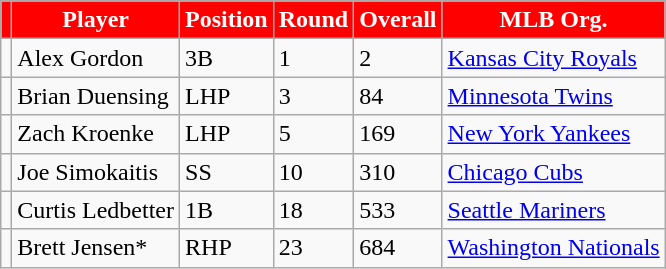<table class="wikitable">
<tr align="center"  style="background:red;color:white;">
<td></td>
<td><strong>Player</strong></td>
<td><strong>Position</strong></td>
<td><strong>Round</strong></td>
<td><strong>Overall</strong></td>
<td><strong>MLB Org.</strong></td>
</tr>
<tr>
<td></td>
<td>Alex Gordon</td>
<td>3B</td>
<td>1</td>
<td>2</td>
<td><a href='#'>Kansas City Royals</a></td>
</tr>
<tr>
<td></td>
<td>Brian Duensing</td>
<td>LHP</td>
<td>3</td>
<td>84</td>
<td><a href='#'>Minnesota Twins</a></td>
</tr>
<tr>
<td></td>
<td>Zach Kroenke</td>
<td>LHP</td>
<td>5</td>
<td>169</td>
<td><a href='#'>New York Yankees</a></td>
</tr>
<tr>
<td></td>
<td>Joe Simokaitis</td>
<td>SS</td>
<td>10</td>
<td>310</td>
<td><a href='#'>Chicago Cubs</a></td>
</tr>
<tr>
<td></td>
<td>Curtis Ledbetter</td>
<td>1B</td>
<td>18</td>
<td>533</td>
<td><a href='#'>Seattle Mariners</a></td>
</tr>
<tr>
<td></td>
<td>Brett Jensen*</td>
<td>RHP</td>
<td>23</td>
<td>684</td>
<td><a href='#'>Washington Nationals</a></td>
</tr>
</table>
